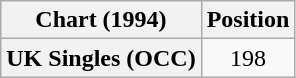<table class="wikitable plainrowheaders" style="text-align:center">
<tr>
<th>Chart (1994)</th>
<th>Position</th>
</tr>
<tr>
<th scope="row">UK Singles (OCC)</th>
<td>198</td>
</tr>
</table>
